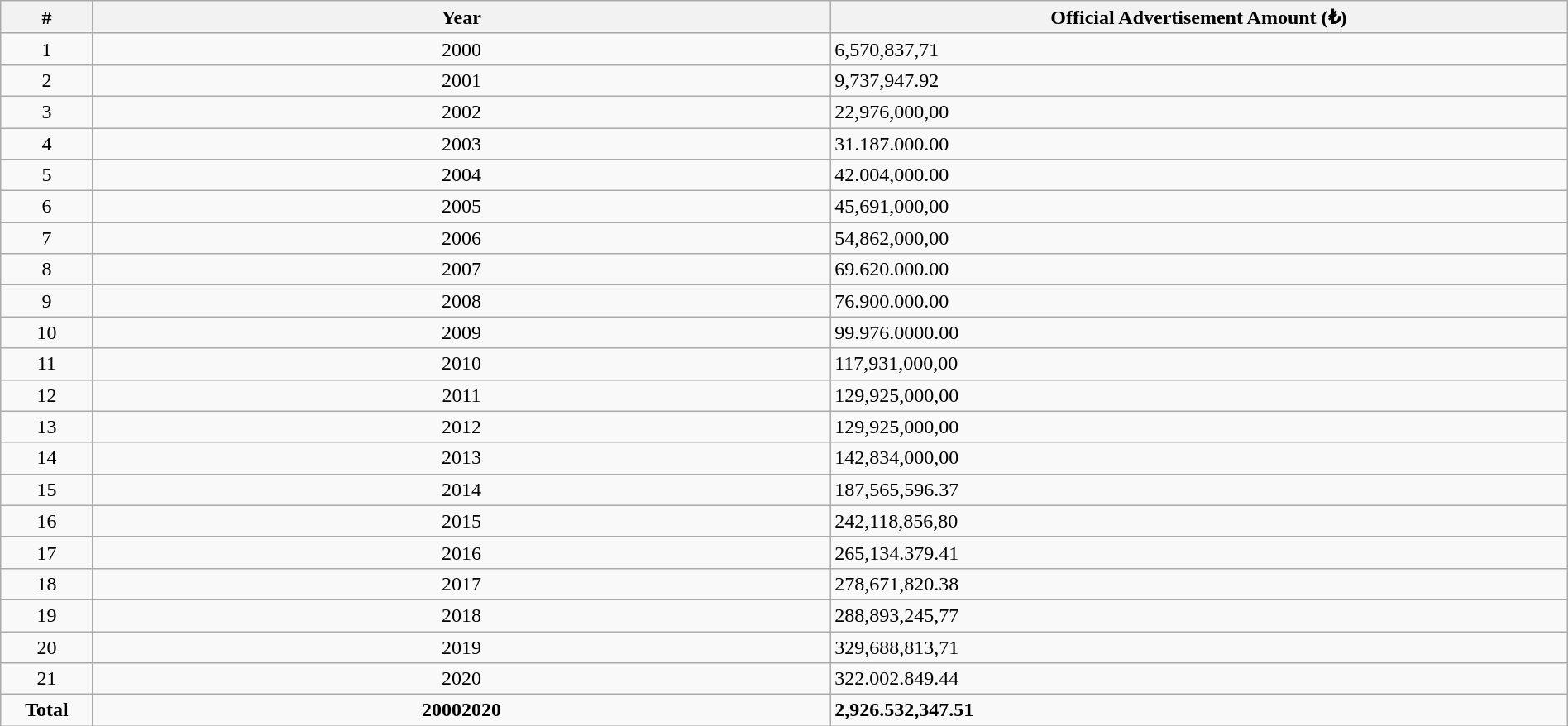<table class="wikitable sortable" width=100%>
<tr>
<th width=5%>#</th>
<th style="width:40%;">Year</th>
<th style="width:40%;">Official Advertisement Amount (₺)</th>
</tr>
<tr>
<td style="text-align:center;">1</td>
<td style="text-align:center;">2000</td>
<td style="text-align:left;">6,570,837,71</td>
</tr>
<tr>
<td style="text-align:center;">2</td>
<td style="text-align:center;">2001</td>
<td style="text-align:left;">9,737,947.92</td>
</tr>
<tr>
<td style="text-align:center;">3</td>
<td style="text-align:center;">2002</td>
<td style="text-align:left;">22,976,000,00</td>
</tr>
<tr>
<td style="text-align:center;">4</td>
<td style="text-align:center;">2003</td>
<td style="text-align:left;">31.187.000.00</td>
</tr>
<tr>
<td style="text-align:center;">5</td>
<td style="text-align:center;">2004</td>
<td style="text-align:left;">42.004,000.00</td>
</tr>
<tr>
<td style="text-align:center;">6</td>
<td style="text-align:center;">2005</td>
<td style="text-align:left;">45,691,000,00</td>
</tr>
<tr>
<td style="text-align:center;">7</td>
<td style="text-align:center;">2006</td>
<td style="text-align:left;">54,862,000,00</td>
</tr>
<tr>
<td style="text-align:center;">8</td>
<td style="text-align:center;">2007</td>
<td style="text-align:left;">69.620.000.00</td>
</tr>
<tr>
<td style="text-align:center;">9</td>
<td style="text-align:center;">2008</td>
<td style="text-align:left;">76.900.000.00</td>
</tr>
<tr>
<td style="text-align:center;">10</td>
<td style="text-align:center;">2009</td>
<td style="text-align:left;">99.976.0000.00</td>
</tr>
<tr>
<td style="text-align:center;">11</td>
<td style="text-align:center;">2010</td>
<td style="text-align:left;">117,931,000,00</td>
</tr>
<tr>
<td style="text-align:center;">12</td>
<td style="text-align:center;">2011</td>
<td style="text-align:left;">129,925,000,00</td>
</tr>
<tr>
<td style="text-align:center;">13</td>
<td style="text-align:center;">2012</td>
<td style="text-align:left;">129,925,000,00</td>
</tr>
<tr>
<td style="text-align:center;">14</td>
<td style="text-align:center;">2013</td>
<td style="text-align:left;">142,834,000,00</td>
</tr>
<tr>
<td style="text-align:center;">15</td>
<td style="text-align:center;">2014</td>
<td style="text-align:left;">187,565,596.37</td>
</tr>
<tr>
<td style="text-align:center;">16</td>
<td style="text-align:center;">2015</td>
<td style="text-align:left;">242,118,856,80</td>
</tr>
<tr>
<td style="text-align:center;">17</td>
<td style="text-align:center;">2016</td>
<td style="text-align:left;">265,134.379.41</td>
</tr>
<tr>
<td style="text-align:center;">18</td>
<td style="text-align:center;">2017</td>
<td style="text-align:left;">278,671,820.38</td>
</tr>
<tr>
<td style="text-align:center;">19</td>
<td style="text-align:center;">2018</td>
<td style="text-align:left;">288,893,245,77</td>
</tr>
<tr>
<td style="text-align:center;">20</td>
<td style="text-align:center;">2019</td>
<td style="text-align:left;">329,688,813,71</td>
</tr>
<tr>
<td style="text-align:center;">21</td>
<td style="text-align:center;">2020</td>
<td style="text-align:left;">322.002.849.44</td>
</tr>
<tr>
<td style="text-align:center;"><strong>Total</strong></td>
<td style="text-align:center;"><strong>20002020</strong></td>
<td style="text-align:left;"><strong>2,926.532,347.51</strong></td>
</tr>
</table>
